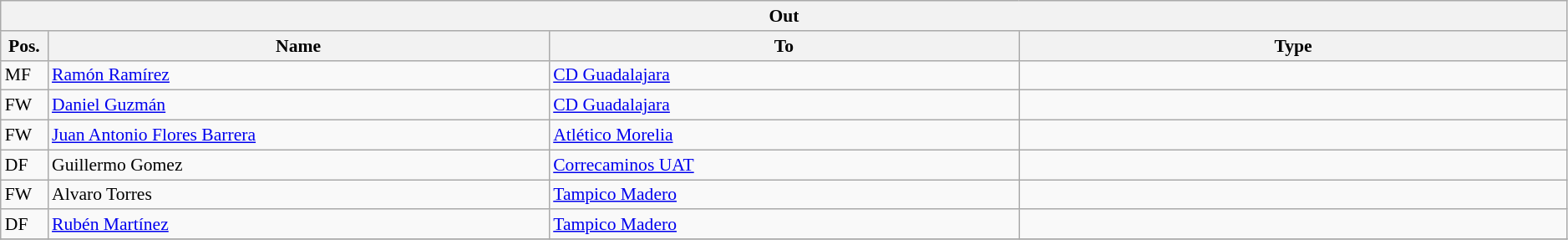<table class="wikitable" style="font-size:90%;width:99%;">
<tr>
<th colspan="4">Out</th>
</tr>
<tr>
<th width=3%>Pos.</th>
<th width=32%>Name</th>
<th width=30%>To</th>
<th width=35%>Type</th>
</tr>
<tr>
<td>MF</td>
<td><a href='#'> Ramón Ramírez</a></td>
<td><a href='#'>CD Guadalajara</a></td>
<td></td>
</tr>
<tr>
<td>FW</td>
<td><a href='#'>Daniel Guzmán</a></td>
<td><a href='#'>CD Guadalajara</a></td>
<td></td>
</tr>
<tr>
<td>FW</td>
<td><a href='#'>Juan Antonio Flores Barrera</a></td>
<td><a href='#'>Atlético Morelia</a></td>
<td></td>
</tr>
<tr>
<td>DF</td>
<td>Guillermo Gomez</td>
<td><a href='#'>Correcaminos UAT</a></td>
<td></td>
</tr>
<tr>
<td>FW</td>
<td>Alvaro Torres</td>
<td><a href='#'>Tampico Madero</a></td>
<td></td>
</tr>
<tr>
<td>DF</td>
<td><a href='#'>Rubén Martínez</a></td>
<td><a href='#'>Tampico Madero</a></td>
<td></td>
</tr>
<tr>
</tr>
</table>
